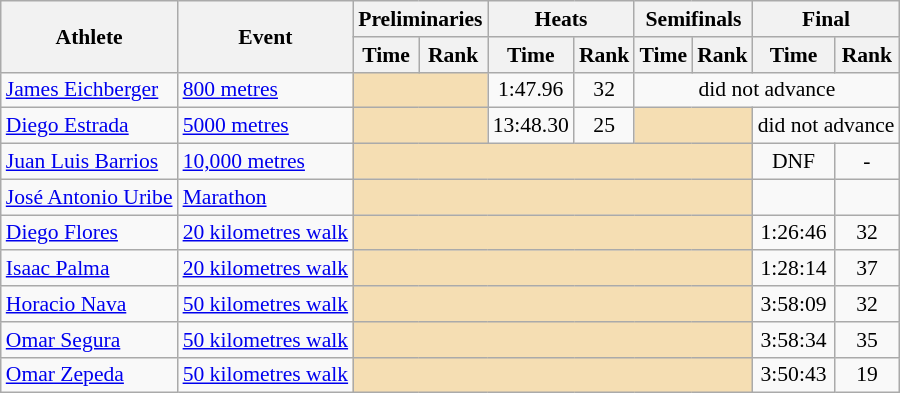<table class=wikitable style="font-size:90%;">
<tr>
<th rowspan="2">Athlete</th>
<th rowspan="2">Event</th>
<th colspan="2">Preliminaries</th>
<th colspan="2">Heats</th>
<th colspan="2">Semifinals</th>
<th colspan="2">Final</th>
</tr>
<tr>
<th>Time</th>
<th>Rank</th>
<th>Time</th>
<th>Rank</th>
<th>Time</th>
<th>Rank</th>
<th>Time</th>
<th>Rank</th>
</tr>
<tr style="border-top: single;">
<td><a href='#'>James Eichberger</a></td>
<td><a href='#'>800 metres</a></td>
<td colspan= 2 bgcolor="wheat"></td>
<td align=center>1:47.96</td>
<td align=center>32</td>
<td align=center colspan=4>did not advance</td>
</tr>
<tr style="border-top: single;">
<td><a href='#'>Diego Estrada</a></td>
<td><a href='#'>5000 metres</a></td>
<td colspan= 2 bgcolor="wheat"></td>
<td align=center>13:48.30</td>
<td align=center>25</td>
<td colspan= 2 bgcolor="wheat"></td>
<td align=center colspan=2>did not advance</td>
</tr>
<tr style="border-top: single;">
<td><a href='#'>Juan Luis Barrios</a></td>
<td><a href='#'>10,000 metres</a></td>
<td colspan= 6 bgcolor="wheat"></td>
<td align=center>DNF</td>
<td align=center>-</td>
</tr>
<tr style="border-top: single;">
<td><a href='#'>José Antonio Uribe</a></td>
<td><a href='#'>Marathon</a></td>
<td colspan= 6 bgcolor="wheat"></td>
<td align=center></td>
<td align=center></td>
</tr>
<tr style="border-top: single;">
<td><a href='#'>Diego Flores</a></td>
<td><a href='#'>20 kilometres walk</a></td>
<td colspan= 6 bgcolor="wheat"></td>
<td align=center>1:26:46</td>
<td align=center>32</td>
</tr>
<tr style="border-top: single;">
<td><a href='#'>Isaac Palma</a></td>
<td><a href='#'>20 kilometres walk</a></td>
<td colspan= 6 bgcolor="wheat"></td>
<td align=center>1:28:14</td>
<td align=center>37</td>
</tr>
<tr style="border-top: single;">
<td><a href='#'>Horacio Nava</a></td>
<td><a href='#'>50 kilometres walk</a></td>
<td colspan= 6 bgcolor="wheat"></td>
<td align=center>3:58:09</td>
<td align=center>32</td>
</tr>
<tr style="border-top: single;">
<td><a href='#'>Omar Segura</a></td>
<td><a href='#'>50 kilometres walk</a></td>
<td colspan= 6 bgcolor="wheat"></td>
<td align=center>3:58:34</td>
<td align=center>35</td>
</tr>
<tr style="border-top: single;">
<td><a href='#'>Omar Zepeda</a></td>
<td><a href='#'>50 kilometres walk</a></td>
<td colspan= 6 bgcolor="wheat"></td>
<td align=center>3:50:43</td>
<td align=center>19</td>
</tr>
</table>
